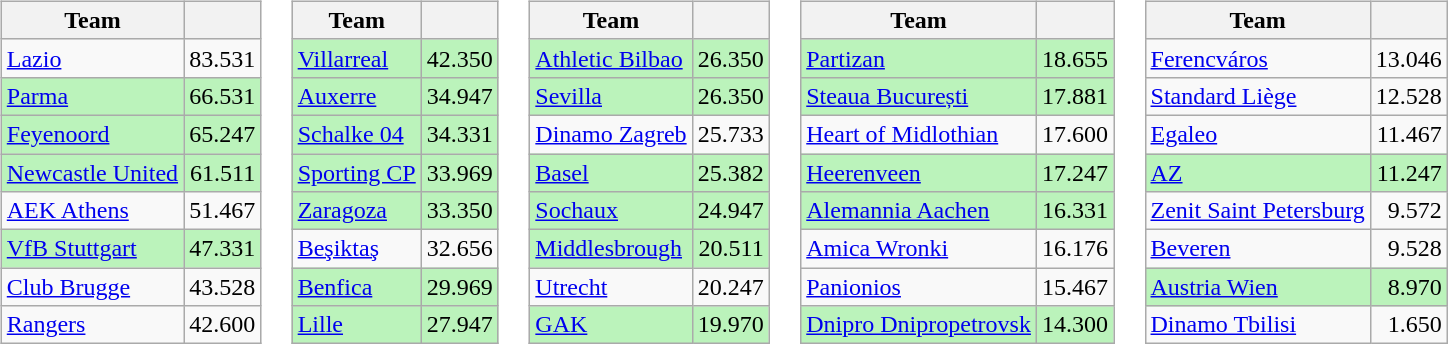<table>
<tr valign=top>
<td><br><table class="wikitable">
<tr>
<th>Team</th>
<th></th>
</tr>
<tr>
<td> <a href='#'>Lazio</a></td>
<td align=right>83.531</td>
</tr>
<tr bgcolor=#BBF3BB>
<td> <a href='#'>Parma</a></td>
<td align=right>66.531</td>
</tr>
<tr bgcolor=#BBF3BB>
<td> <a href='#'>Feyenoord</a></td>
<td align=right>65.247</td>
</tr>
<tr bgcolor=#BBF3BB>
<td> <a href='#'>Newcastle United</a></td>
<td align=right>61.511</td>
</tr>
<tr>
<td> <a href='#'>AEK Athens</a></td>
<td align=right>51.467</td>
</tr>
<tr bgcolor=#BBF3BB>
<td> <a href='#'>VfB Stuttgart</a></td>
<td align=right>47.331</td>
</tr>
<tr>
<td> <a href='#'>Club Brugge</a></td>
<td align=right>43.528</td>
</tr>
<tr>
<td> <a href='#'>Rangers</a></td>
<td align=right>42.600</td>
</tr>
</table>
</td>
<td><br><table class="wikitable">
<tr>
<th>Team</th>
<th></th>
</tr>
<tr bgcolor=#BBF3BB>
<td> <a href='#'>Villarreal</a></td>
<td align=right>42.350</td>
</tr>
<tr bgcolor=#BBF3BB>
<td> <a href='#'>Auxerre</a></td>
<td align=right>34.947</td>
</tr>
<tr bgcolor=#BBF3BB>
<td> <a href='#'>Schalke 04</a></td>
<td align=right>34.331</td>
</tr>
<tr bgcolor=#BBF3BB>
<td> <a href='#'>Sporting CP</a></td>
<td align=right>33.969</td>
</tr>
<tr bgcolor=#BBF3BB>
<td> <a href='#'>Zaragoza</a></td>
<td align=right>33.350</td>
</tr>
<tr>
<td> <a href='#'>Beşiktaş</a></td>
<td align=right>32.656</td>
</tr>
<tr bgcolor=#BBF3BB>
<td> <a href='#'>Benfica</a></td>
<td align=right>29.969</td>
</tr>
<tr bgcolor=#BBF3BB>
<td> <a href='#'>Lille</a></td>
<td align=right>27.947</td>
</tr>
</table>
</td>
<td><br><table class="wikitable">
<tr>
<th>Team</th>
<th></th>
</tr>
<tr bgcolor=#BBF3BB>
<td> <a href='#'>Athletic Bilbao</a></td>
<td align=right>26.350</td>
</tr>
<tr bgcolor=#BBF3BB>
<td> <a href='#'>Sevilla</a></td>
<td align=right>26.350</td>
</tr>
<tr>
<td> <a href='#'>Dinamo Zagreb</a></td>
<td align=right>25.733</td>
</tr>
<tr bgcolor=#BBF3BB>
<td> <a href='#'>Basel</a></td>
<td align=right>25.382</td>
</tr>
<tr bgcolor=#BBF3BB>
<td> <a href='#'>Sochaux</a></td>
<td align=right>24.947</td>
</tr>
<tr bgcolor=#BBF3BB>
<td> <a href='#'>Middlesbrough</a></td>
<td align=right>20.511</td>
</tr>
<tr>
<td> <a href='#'>Utrecht</a></td>
<td align=right>20.247</td>
</tr>
<tr bgcolor=#BBF3BB>
<td> <a href='#'>GAK</a></td>
<td align=right>19.970</td>
</tr>
</table>
</td>
<td><br><table class="wikitable">
<tr>
<th>Team</th>
<th></th>
</tr>
<tr bgcolor=#BBF3BB>
<td> <a href='#'>Partizan</a></td>
<td align=right>18.655</td>
</tr>
<tr bgcolor=#BBF3BB>
<td> <a href='#'>Steaua București</a></td>
<td align=right>17.881</td>
</tr>
<tr>
<td> <a href='#'>Heart of Midlothian</a></td>
<td align=right>17.600</td>
</tr>
<tr bgcolor=#BBF3BB>
<td> <a href='#'>Heerenveen</a></td>
<td align=right>17.247</td>
</tr>
<tr bgcolor=#BBF3BB>
<td> <a href='#'>Alemannia Aachen</a></td>
<td align=right>16.331</td>
</tr>
<tr>
<td> <a href='#'>Amica Wronki</a></td>
<td align=right>16.176</td>
</tr>
<tr>
<td> <a href='#'>Panionios</a></td>
<td align=right>15.467</td>
</tr>
<tr bgcolor=#BBF3BB>
<td> <a href='#'>Dnipro Dnipropetrovsk</a></td>
<td align=right>14.300</td>
</tr>
</table>
</td>
<td><br><table class="wikitable">
<tr>
<th>Team</th>
<th></th>
</tr>
<tr>
<td> <a href='#'>Ferencváros</a></td>
<td align=right>13.046</td>
</tr>
<tr>
<td> <a href='#'>Standard Liège</a></td>
<td align=right>12.528</td>
</tr>
<tr>
<td> <a href='#'>Egaleo</a></td>
<td align=right>11.467</td>
</tr>
<tr bgcolor=#BBF3BB>
<td> <a href='#'>AZ</a></td>
<td align=right>11.247</td>
</tr>
<tr>
<td> <a href='#'>Zenit Saint Petersburg</a></td>
<td align=right>9.572</td>
</tr>
<tr>
<td> <a href='#'>Beveren</a></td>
<td align=right>9.528</td>
</tr>
<tr bgcolor=#BBF3BB>
<td> <a href='#'>Austria Wien</a></td>
<td align=right>8.970</td>
</tr>
<tr>
<td> <a href='#'>Dinamo Tbilisi</a></td>
<td align=right>1.650</td>
</tr>
</table>
</td>
</tr>
</table>
